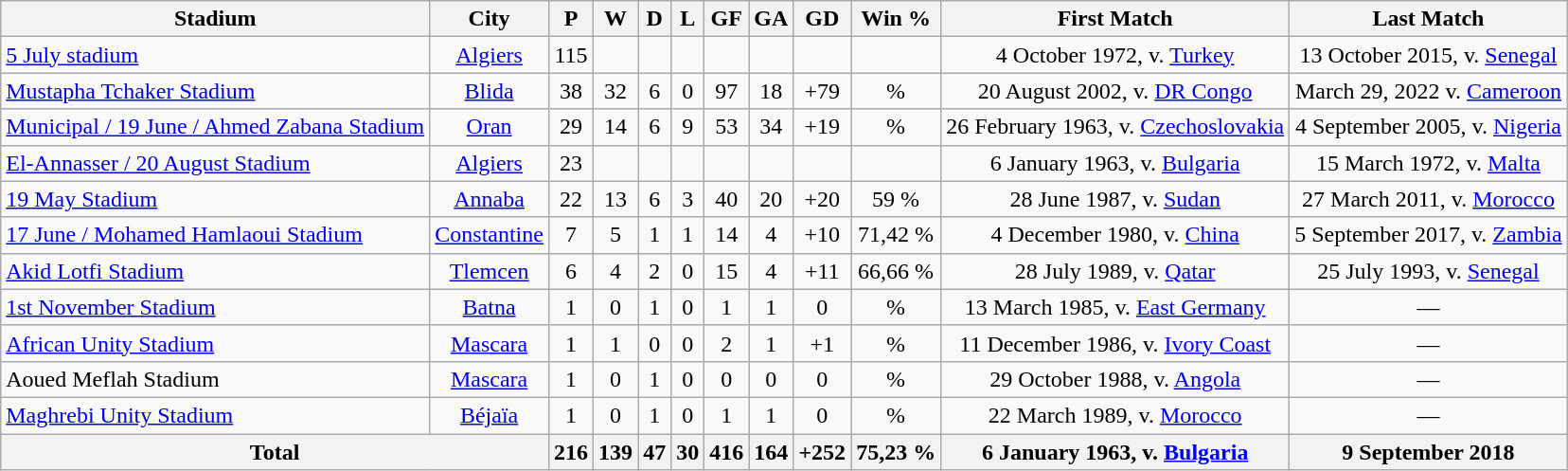<table class="sortable wikitable" style="text-align:center">
<tr>
<th>Stadium</th>
<th>City</th>
<th>P</th>
<th>W</th>
<th>D</th>
<th>L</th>
<th>GF</th>
<th>GA</th>
<th>GD</th>
<th>Win %</th>
<th>First Match</th>
<th>Last Match</th>
</tr>
<tr>
<td align="left"><a href='#'>5 July stadium</a></td>
<td><a href='#'>Algiers</a></td>
<td>115</td>
<td></td>
<td></td>
<td></td>
<td></td>
<td></td>
<td></td>
<td></td>
<td>4 October 1972, v. <a href='#'>Turkey</a></td>
<td>13 October 2015, v. <a href='#'>Senegal</a></td>
</tr>
<tr>
<td align="left"><a href='#'>Mustapha Tchaker Stadium</a></td>
<td><a href='#'>Blida</a></td>
<td>38</td>
<td>32</td>
<td>6</td>
<td>0</td>
<td>97</td>
<td>18</td>
<td>+79</td>
<td>%</td>
<td>20 August 2002, v. <a href='#'>DR Congo</a></td>
<td>March 29, 2022 v. <a href='#'>Cameroon</a></td>
</tr>
<tr>
<td align="left"><a href='#'>Municipal / 19 June / Ahmed Zabana Stadium</a></td>
<td><a href='#'>Oran</a></td>
<td>29</td>
<td>14</td>
<td>6</td>
<td>9</td>
<td>53</td>
<td>34</td>
<td>+19</td>
<td>%</td>
<td>26 February 1963, v. <a href='#'>Czechoslovakia</a></td>
<td>4 September 2005, v. <a href='#'>Nigeria</a></td>
</tr>
<tr>
<td align="left"><a href='#'>El-Annasser / 20 August Stadium</a></td>
<td><a href='#'>Algiers</a></td>
<td>23</td>
<td></td>
<td></td>
<td></td>
<td></td>
<td></td>
<td></td>
<td></td>
<td>6 January 1963, v. <a href='#'>Bulgaria</a></td>
<td>15 March 1972, v. <a href='#'>Malta</a></td>
</tr>
<tr>
<td align="left"><a href='#'>19 May Stadium</a></td>
<td><a href='#'>Annaba</a></td>
<td>22</td>
<td>13</td>
<td>6</td>
<td>3</td>
<td>40</td>
<td>20</td>
<td>+20</td>
<td>59 %</td>
<td>28 June 1987, v. <a href='#'>Sudan</a></td>
<td>27 March 2011, v. <a href='#'>Morocco</a></td>
</tr>
<tr>
<td align="left"><a href='#'>17 June / Mohamed Hamlaoui Stadium</a></td>
<td><a href='#'>Constantine</a></td>
<td>7</td>
<td>5</td>
<td>1</td>
<td>1</td>
<td>14</td>
<td>4</td>
<td>+10</td>
<td>71,42 %</td>
<td>4 December 1980, v. <a href='#'>China</a></td>
<td>5 September 2017, v. <a href='#'>Zambia</a></td>
</tr>
<tr>
<td align="left"><a href='#'>Akid Lotfi Stadium</a></td>
<td><a href='#'>Tlemcen</a></td>
<td>6</td>
<td>4</td>
<td>2</td>
<td>0</td>
<td>15</td>
<td>4</td>
<td>+11</td>
<td>66,66 %</td>
<td>28 July 1989, v. <a href='#'>Qatar</a></td>
<td>25 July 1993, v. <a href='#'>Senegal</a></td>
</tr>
<tr>
<td align="left"><a href='#'>1st November Stadium</a></td>
<td><a href='#'>Batna</a></td>
<td>1</td>
<td>0</td>
<td>1</td>
<td>0</td>
<td>1</td>
<td>1</td>
<td>0</td>
<td>%</td>
<td>13 March 1985, v. <a href='#'>East Germany</a></td>
<td>—</td>
</tr>
<tr>
<td align="left"><a href='#'>African Unity Stadium</a></td>
<td><a href='#'>Mascara</a></td>
<td>1</td>
<td>1</td>
<td>0</td>
<td>0</td>
<td>2</td>
<td>1</td>
<td>+1</td>
<td>%</td>
<td>11 December 1986, v. <a href='#'>Ivory Coast</a></td>
<td>—</td>
</tr>
<tr>
<td align="left">Aoued Meflah Stadium</td>
<td><a href='#'>Mascara</a></td>
<td>1</td>
<td>0</td>
<td>1</td>
<td>0</td>
<td>0</td>
<td>0</td>
<td>0</td>
<td>%</td>
<td>29 October 1988, v. <a href='#'>Angola</a></td>
<td>—</td>
</tr>
<tr>
<td align="left"><a href='#'>Maghrebi Unity Stadium</a></td>
<td><a href='#'>Béjaïa</a></td>
<td>1</td>
<td>0</td>
<td>1</td>
<td>0</td>
<td>1</td>
<td>1</td>
<td>0</td>
<td>%</td>
<td>22 March 1989, v. <a href='#'>Morocco</a></td>
<td>—</td>
</tr>
<tr class="sortbottom">
<th colspan=2>Total</th>
<th>216</th>
<th>139</th>
<th>47</th>
<th>30</th>
<th>416</th>
<th>164</th>
<th>+252</th>
<th>75,23 %</th>
<th>6 January 1963, v. <a href='#'>Bulgaria</a></th>
<th>9 September 2018</th>
</tr>
</table>
